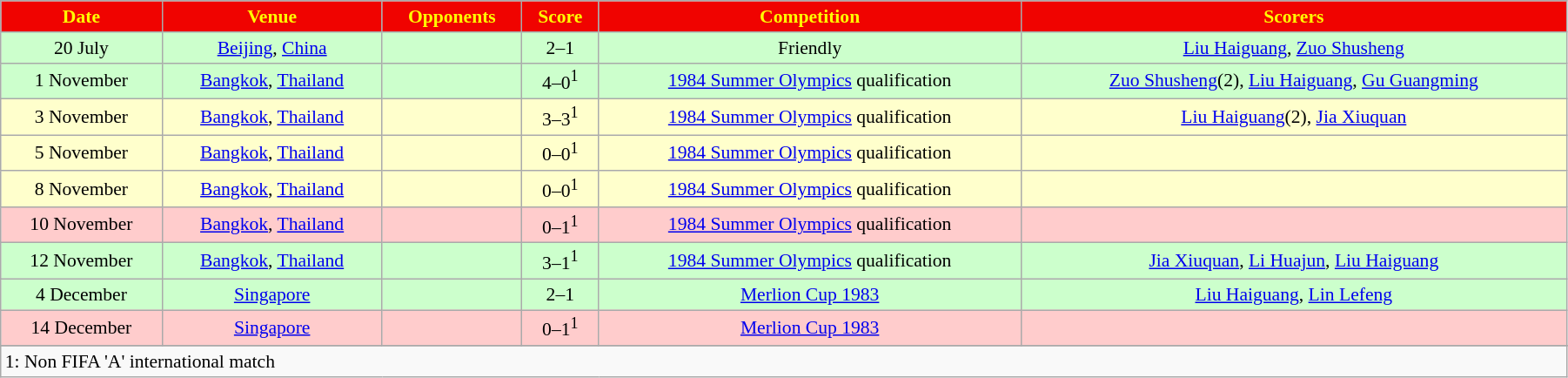<table width=95% class="wikitable" style="text-align: center; font-size: 90%">
<tr bgcolor=#F00300 style="color:yellow">
<td><strong>Date</strong></td>
<td><strong>Venue</strong></td>
<td><strong>Opponents</strong></td>
<td><strong>Score</strong></td>
<td><strong>Competition</strong></td>
<td><strong>Scorers</strong></td>
</tr>
<tr bgcolor=#CCFFCC>
<td>20 July</td>
<td><a href='#'>Beijing</a>, <a href='#'>China</a></td>
<td></td>
<td>2–1</td>
<td>Friendly</td>
<td><a href='#'>Liu Haiguang</a>, <a href='#'>Zuo Shusheng</a></td>
</tr>
<tr bgcolor=#CCFFCC>
<td>1 November</td>
<td><a href='#'>Bangkok</a>, <a href='#'>Thailand</a></td>
<td></td>
<td>4–0<sup>1</sup></td>
<td><a href='#'>1984 Summer Olympics</a> qualification</td>
<td><a href='#'>Zuo Shusheng</a>(2), <a href='#'>Liu Haiguang</a>, <a href='#'>Gu Guangming</a></td>
</tr>
<tr bgcolor=#FFFFCC>
<td>3 November</td>
<td><a href='#'>Bangkok</a>, <a href='#'>Thailand</a></td>
<td></td>
<td>3–3<sup>1</sup></td>
<td><a href='#'>1984 Summer Olympics</a> qualification</td>
<td><a href='#'>Liu Haiguang</a>(2), <a href='#'>Jia Xiuquan</a></td>
</tr>
<tr bgcolor=#FFFFCC>
<td>5 November</td>
<td><a href='#'>Bangkok</a>, <a href='#'>Thailand</a></td>
<td></td>
<td>0–0<sup>1</sup></td>
<td><a href='#'>1984 Summer Olympics</a> qualification</td>
<td></td>
</tr>
<tr bgcolor=#FFFFCC>
<td>8 November</td>
<td><a href='#'>Bangkok</a>, <a href='#'>Thailand</a></td>
<td></td>
<td>0–0<sup>1</sup></td>
<td><a href='#'>1984 Summer Olympics</a> qualification</td>
<td></td>
</tr>
<tr bgcolor=#FFCCCC>
<td>10 November</td>
<td><a href='#'>Bangkok</a>, <a href='#'>Thailand</a></td>
<td></td>
<td>0–1<sup>1</sup></td>
<td><a href='#'>1984 Summer Olympics</a> qualification</td>
<td></td>
</tr>
<tr bgcolor=#CCFFCC>
<td>12 November</td>
<td><a href='#'>Bangkok</a>, <a href='#'>Thailand</a></td>
<td></td>
<td>3–1<sup>1</sup></td>
<td><a href='#'>1984 Summer Olympics</a> qualification</td>
<td><a href='#'>Jia Xiuquan</a>, <a href='#'>Li Huajun</a>, <a href='#'>Liu Haiguang</a></td>
</tr>
<tr bgcolor=#CCFFCC>
<td>4 December</td>
<td><a href='#'>Singapore</a></td>
<td></td>
<td>2–1</td>
<td><a href='#'>Merlion Cup 1983</a></td>
<td><a href='#'>Liu Haiguang</a>, <a href='#'>Lin Lefeng</a></td>
</tr>
<tr bgcolor=#FFCCCC>
<td>14 December</td>
<td><a href='#'>Singapore</a></td>
<td></td>
<td>0–1<sup>1</sup></td>
<td><a href='#'>Merlion Cup 1983</a></td>
<td></td>
</tr>
<tr>
</tr>
<tr>
<td colspan=6 align=left>1: Non FIFA 'A' international match</td>
</tr>
</table>
